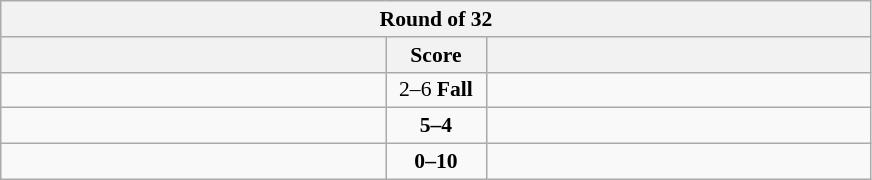<table class="wikitable" style="text-align: center; font-size:90% ">
<tr>
<th colspan=3>Round of 32</th>
</tr>
<tr>
<th align="right" width="250"></th>
<th width="60">Score</th>
<th align="left" width="250"></th>
</tr>
<tr>
<td align="left"></td>
<td align=center>2–6 <strong>Fall</strong></td>
<td align="left"><strong></strong></td>
</tr>
<tr>
<td align=left><strong></strong></td>
<td align=center><strong>5–4</strong></td>
<td align=left></td>
</tr>
<tr>
<td align=left></td>
<td align=center><strong>0–10</strong></td>
<td align=left><strong></strong></td>
</tr>
</table>
